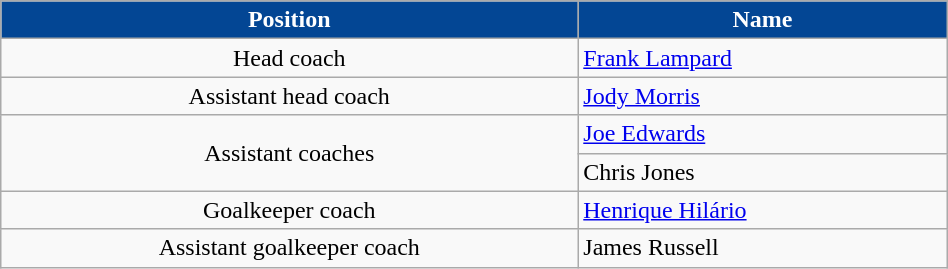<table class="wikitable" style="text-align:center;width:50%;">
<tr>
<th style=background:#034694;color:#FFFFFF>Position</th>
<th style=background:#034694;color:#FFFFFF>Name</th>
</tr>
<tr>
<td>Head coach</td>
<td align=left> <a href='#'>Frank Lampard</a></td>
</tr>
<tr>
<td>Assistant head coach</td>
<td align=left> <a href='#'>Jody Morris</a></td>
</tr>
<tr>
<td rowspan=2>Assistant coaches</td>
<td align=left> <a href='#'>Joe Edwards</a></td>
</tr>
<tr>
<td align=left> Chris Jones</td>
</tr>
<tr>
<td>Goalkeeper coach</td>
<td align=left> <a href='#'>Henrique Hilário</a></td>
</tr>
<tr>
<td>Assistant goalkeeper coach</td>
<td align=left> James Russell</td>
</tr>
</table>
